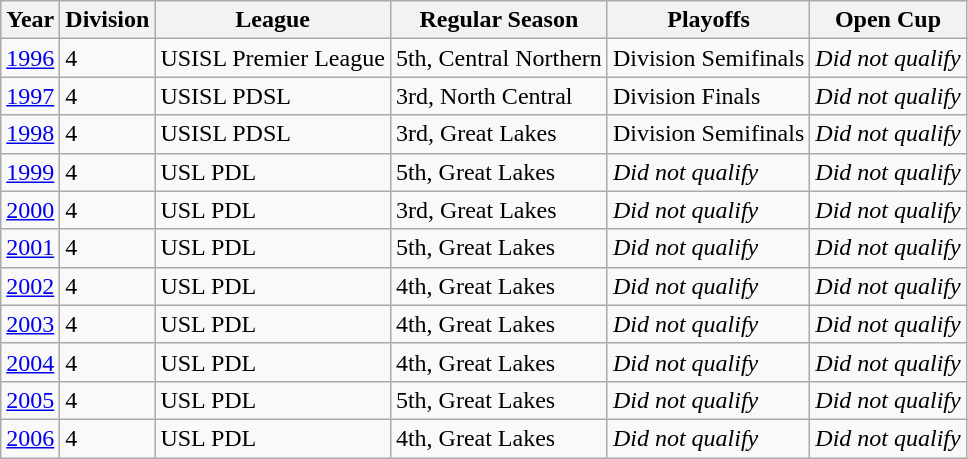<table class="wikitable">
<tr>
<th>Year</th>
<th>Division</th>
<th>League</th>
<th>Regular Season</th>
<th>Playoffs</th>
<th>Open Cup</th>
</tr>
<tr>
<td><a href='#'>1996</a></td>
<td>4</td>
<td>USISL Premier League</td>
<td>5th, Central Northern</td>
<td>Division Semifinals</td>
<td><em>Did not qualify</em></td>
</tr>
<tr>
<td><a href='#'>1997</a></td>
<td>4</td>
<td>USISL PDSL</td>
<td>3rd, North Central</td>
<td>Division Finals</td>
<td><em>Did not qualify</em></td>
</tr>
<tr>
<td><a href='#'>1998</a></td>
<td>4</td>
<td>USISL PDSL</td>
<td>3rd, Great Lakes</td>
<td>Division Semifinals</td>
<td><em>Did not qualify</em></td>
</tr>
<tr>
<td><a href='#'>1999</a></td>
<td>4</td>
<td>USL PDL</td>
<td>5th, Great Lakes</td>
<td><em>Did not qualify</em></td>
<td><em>Did not qualify</em></td>
</tr>
<tr>
<td><a href='#'>2000</a></td>
<td>4</td>
<td>USL PDL</td>
<td>3rd, Great Lakes</td>
<td><em>Did not qualify</em></td>
<td><em>Did not qualify</em></td>
</tr>
<tr>
<td><a href='#'>2001</a></td>
<td>4</td>
<td>USL PDL</td>
<td>5th, Great Lakes</td>
<td><em>Did not qualify</em></td>
<td><em>Did not qualify</em></td>
</tr>
<tr>
<td><a href='#'>2002</a></td>
<td>4</td>
<td>USL PDL</td>
<td>4th, Great Lakes</td>
<td><em>Did not qualify</em></td>
<td><em>Did not qualify</em></td>
</tr>
<tr>
<td><a href='#'>2003</a></td>
<td>4</td>
<td>USL PDL</td>
<td>4th, Great Lakes</td>
<td><em>Did not qualify</em></td>
<td><em>Did not qualify</em></td>
</tr>
<tr>
<td><a href='#'>2004</a></td>
<td>4</td>
<td>USL PDL</td>
<td>4th, Great Lakes</td>
<td><em>Did not qualify</em></td>
<td><em>Did not qualify</em></td>
</tr>
<tr>
<td><a href='#'>2005</a></td>
<td>4</td>
<td>USL PDL</td>
<td>5th, Great Lakes</td>
<td><em>Did not qualify</em></td>
<td><em>Did not qualify</em></td>
</tr>
<tr>
<td><a href='#'>2006</a></td>
<td>4</td>
<td>USL PDL</td>
<td>4th, Great Lakes</td>
<td><em>Did not qualify</em></td>
<td><em>Did not qualify</em></td>
</tr>
</table>
